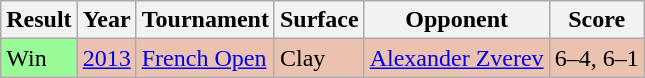<table class="wikitable">
<tr>
<th>Result</th>
<th>Year</th>
<th>Tournament</th>
<th>Surface</th>
<th>Opponent</th>
<th>Score</th>
</tr>
<tr style=background:#ebc2af>
<td bgcolor=98FB98>Win</td>
<td><a href='#'>2013</a></td>
<td><a href='#'>French Open</a></td>
<td>Clay</td>
<td> <a href='#'>Alexander Zverev</a></td>
<td>6–4, 6–1</td>
</tr>
</table>
